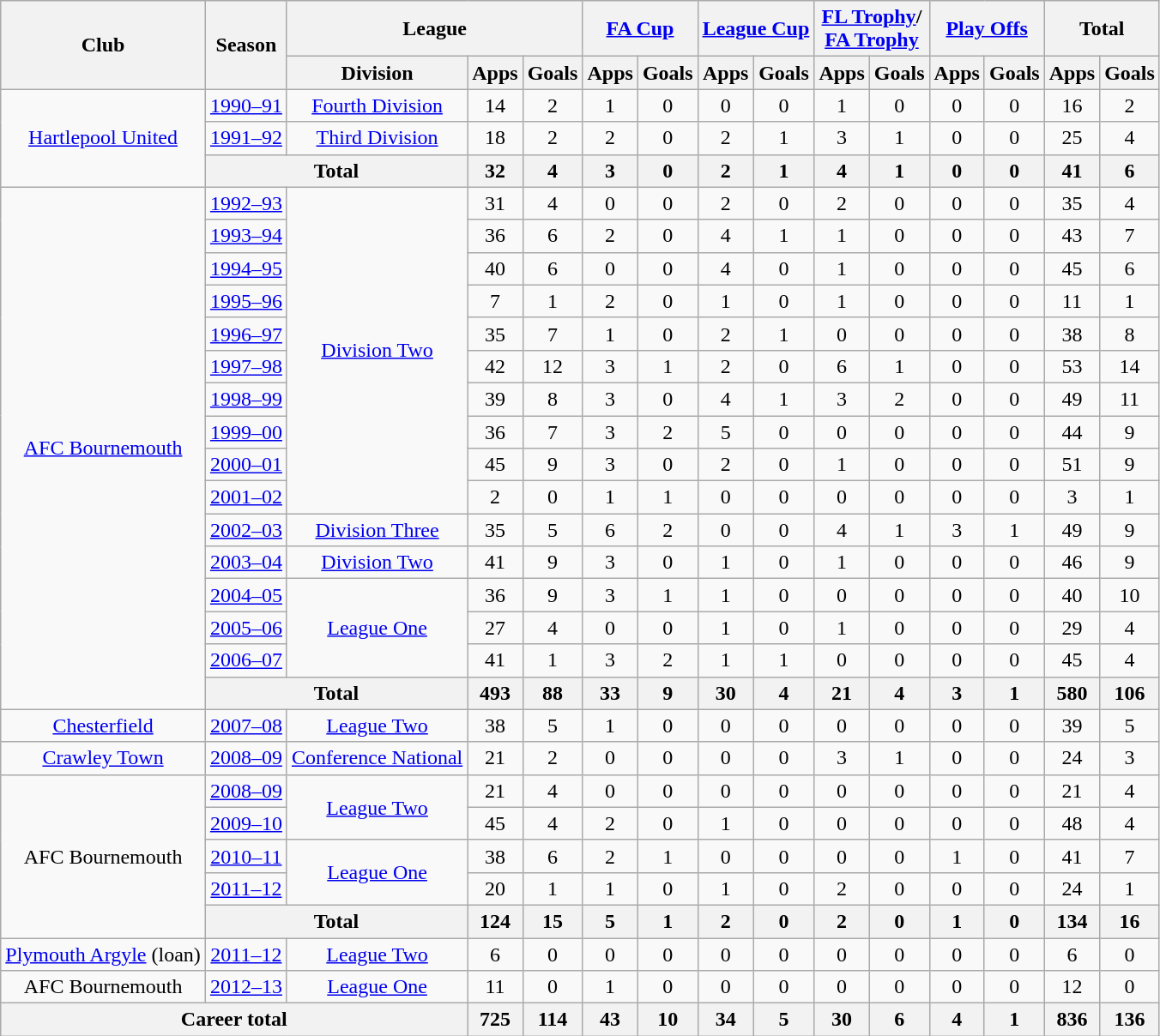<table class="wikitable" style="text-align:center">
<tr>
<th rowspan="2">Club</th>
<th rowspan="2">Season</th>
<th colspan="3">League</th>
<th colspan="2"><a href='#'>FA Cup</a></th>
<th colspan="2"><a href='#'>League Cup</a></th>
<th colspan="2"><a href='#'>FL Trophy</a>/<br><a href='#'>FA Trophy</a></th>
<th colspan="2"><a href='#'>Play Offs</a></th>
<th colspan="2">Total</th>
</tr>
<tr>
<th>Division</th>
<th>Apps</th>
<th>Goals</th>
<th>Apps</th>
<th>Goals</th>
<th>Apps</th>
<th>Goals</th>
<th>Apps</th>
<th>Goals</th>
<th>Apps</th>
<th>Goals</th>
<th>Apps</th>
<th>Goals</th>
</tr>
<tr>
<td rowspan="3"><a href='#'>Hartlepool United</a></td>
<td><a href='#'>1990–91</a></td>
<td><a href='#'>Fourth Division</a></td>
<td>14</td>
<td>2</td>
<td>1</td>
<td>0</td>
<td>0</td>
<td>0</td>
<td>1</td>
<td>0</td>
<td>0</td>
<td>0</td>
<td>16</td>
<td>2</td>
</tr>
<tr>
<td><a href='#'>1991–92</a></td>
<td><a href='#'>Third Division</a></td>
<td>18</td>
<td>2</td>
<td>2</td>
<td>0</td>
<td>2</td>
<td>1</td>
<td>3</td>
<td>1</td>
<td>0</td>
<td>0</td>
<td>25</td>
<td>4</td>
</tr>
<tr>
<th colspan="2">Total</th>
<th>32</th>
<th>4</th>
<th>3</th>
<th>0</th>
<th>2</th>
<th>1</th>
<th>4</th>
<th>1</th>
<th>0</th>
<th>0</th>
<th>41</th>
<th>6</th>
</tr>
<tr>
<td rowspan="16"><a href='#'>AFC Bournemouth</a></td>
<td><a href='#'>1992–93</a></td>
<td rowspan="10"><a href='#'>Division Two</a></td>
<td>31</td>
<td>4</td>
<td>0</td>
<td>0</td>
<td>2</td>
<td>0</td>
<td>2</td>
<td>0</td>
<td>0</td>
<td>0</td>
<td>35</td>
<td>4</td>
</tr>
<tr>
<td><a href='#'>1993–94</a></td>
<td>36</td>
<td>6</td>
<td>2</td>
<td>0</td>
<td>4</td>
<td>1</td>
<td>1</td>
<td>0</td>
<td>0</td>
<td>0</td>
<td>43</td>
<td>7</td>
</tr>
<tr>
<td><a href='#'>1994–95</a></td>
<td>40</td>
<td>6</td>
<td>0</td>
<td>0</td>
<td>4</td>
<td>0</td>
<td>1</td>
<td>0</td>
<td>0</td>
<td>0</td>
<td>45</td>
<td>6</td>
</tr>
<tr>
<td><a href='#'>1995–96</a></td>
<td>7</td>
<td>1</td>
<td>2</td>
<td>0</td>
<td>1</td>
<td>0</td>
<td>1</td>
<td>0</td>
<td>0</td>
<td>0</td>
<td>11</td>
<td>1</td>
</tr>
<tr>
<td><a href='#'>1996–97</a></td>
<td>35</td>
<td>7</td>
<td>1</td>
<td>0</td>
<td>2</td>
<td>1</td>
<td>0</td>
<td>0</td>
<td>0</td>
<td>0</td>
<td>38</td>
<td>8</td>
</tr>
<tr>
<td><a href='#'>1997–98</a></td>
<td>42</td>
<td>12</td>
<td>3</td>
<td>1</td>
<td>2</td>
<td>0</td>
<td>6</td>
<td>1</td>
<td>0</td>
<td>0</td>
<td>53</td>
<td>14</td>
</tr>
<tr>
<td><a href='#'>1998–99</a></td>
<td>39</td>
<td>8</td>
<td>3</td>
<td>0</td>
<td>4</td>
<td>1</td>
<td>3</td>
<td>2</td>
<td>0</td>
<td>0</td>
<td>49</td>
<td>11</td>
</tr>
<tr>
<td><a href='#'>1999–00</a></td>
<td>36</td>
<td>7</td>
<td>3</td>
<td>2</td>
<td>5</td>
<td>0</td>
<td>0</td>
<td>0</td>
<td>0</td>
<td>0</td>
<td>44</td>
<td>9</td>
</tr>
<tr>
<td><a href='#'>2000–01</a></td>
<td>45</td>
<td>9</td>
<td>3</td>
<td>0</td>
<td>2</td>
<td>0</td>
<td>1</td>
<td>0</td>
<td>0</td>
<td>0</td>
<td>51</td>
<td>9</td>
</tr>
<tr>
<td><a href='#'>2001–02</a></td>
<td>2</td>
<td>0</td>
<td>1</td>
<td>1</td>
<td>0</td>
<td>0</td>
<td>0</td>
<td>0</td>
<td>0</td>
<td>0</td>
<td>3</td>
<td>1</td>
</tr>
<tr>
<td><a href='#'>2002–03</a></td>
<td><a href='#'>Division Three</a></td>
<td>35</td>
<td>5</td>
<td>6</td>
<td>2</td>
<td>0</td>
<td>0</td>
<td>4</td>
<td>1</td>
<td>3</td>
<td>1</td>
<td>49</td>
<td>9</td>
</tr>
<tr>
<td><a href='#'>2003–04</a></td>
<td><a href='#'>Division Two</a></td>
<td>41</td>
<td>9</td>
<td>3</td>
<td>0</td>
<td>1</td>
<td>0</td>
<td>1</td>
<td>0</td>
<td>0</td>
<td>0</td>
<td>46</td>
<td>9</td>
</tr>
<tr>
<td><a href='#'>2004–05</a></td>
<td rowspan="3"><a href='#'>League One</a></td>
<td>36</td>
<td>9</td>
<td>3</td>
<td>1</td>
<td>1</td>
<td>0</td>
<td>0</td>
<td>0</td>
<td>0</td>
<td>0</td>
<td>40</td>
<td>10</td>
</tr>
<tr>
<td><a href='#'>2005–06</a></td>
<td>27</td>
<td>4</td>
<td>0</td>
<td>0</td>
<td>1</td>
<td>0</td>
<td>1</td>
<td>0</td>
<td>0</td>
<td>0</td>
<td>29</td>
<td>4</td>
</tr>
<tr>
<td><a href='#'>2006–07</a></td>
<td>41</td>
<td>1</td>
<td>3</td>
<td>2</td>
<td>1</td>
<td>1</td>
<td>0</td>
<td>0</td>
<td>0</td>
<td>0</td>
<td>45</td>
<td>4</td>
</tr>
<tr>
<th colspan="2">Total</th>
<th>493</th>
<th>88</th>
<th>33</th>
<th>9</th>
<th>30</th>
<th>4</th>
<th>21</th>
<th>4</th>
<th>3</th>
<th>1</th>
<th>580</th>
<th>106</th>
</tr>
<tr>
<td><a href='#'>Chesterfield</a></td>
<td><a href='#'>2007–08</a></td>
<td><a href='#'>League Two</a></td>
<td>38</td>
<td>5</td>
<td>1</td>
<td>0</td>
<td>0</td>
<td>0</td>
<td>0</td>
<td>0</td>
<td>0</td>
<td>0</td>
<td>39</td>
<td>5</td>
</tr>
<tr>
<td><a href='#'>Crawley Town</a></td>
<td><a href='#'>2008–09</a></td>
<td><a href='#'>Conference National</a></td>
<td>21</td>
<td>2</td>
<td>0</td>
<td>0</td>
<td>0</td>
<td>0</td>
<td>3</td>
<td>1</td>
<td>0</td>
<td>0</td>
<td>24</td>
<td>3</td>
</tr>
<tr>
<td rowspan="5">AFC Bournemouth</td>
<td><a href='#'>2008–09</a></td>
<td rowspan="2"><a href='#'>League Two</a></td>
<td>21</td>
<td>4</td>
<td>0</td>
<td>0</td>
<td>0</td>
<td>0</td>
<td>0</td>
<td>0</td>
<td>0</td>
<td>0</td>
<td>21</td>
<td>4</td>
</tr>
<tr>
<td><a href='#'>2009–10</a></td>
<td>45</td>
<td>4</td>
<td>2</td>
<td>0</td>
<td>1</td>
<td>0</td>
<td>0</td>
<td>0</td>
<td>0</td>
<td>0</td>
<td>48</td>
<td>4</td>
</tr>
<tr>
<td><a href='#'>2010–11</a></td>
<td rowspan="2"><a href='#'>League One</a></td>
<td>38</td>
<td>6</td>
<td>2</td>
<td>1</td>
<td>0</td>
<td>0</td>
<td>0</td>
<td>0</td>
<td>1</td>
<td>0</td>
<td>41</td>
<td>7</td>
</tr>
<tr>
<td><a href='#'>2011–12</a></td>
<td>20</td>
<td>1</td>
<td>1</td>
<td>0</td>
<td>1</td>
<td>0</td>
<td>2</td>
<td>0</td>
<td>0</td>
<td>0</td>
<td>24</td>
<td>1</td>
</tr>
<tr>
<th colspan="2">Total</th>
<th>124</th>
<th>15</th>
<th>5</th>
<th>1</th>
<th>2</th>
<th>0</th>
<th>2</th>
<th>0</th>
<th>1</th>
<th>0</th>
<th>134</th>
<th>16</th>
</tr>
<tr>
<td rowspan="1"><a href='#'>Plymouth Argyle</a> (loan)</td>
<td><a href='#'>2011–12</a></td>
<td rowspan="1"><a href='#'>League Two</a></td>
<td>6</td>
<td>0</td>
<td>0</td>
<td>0</td>
<td>0</td>
<td>0</td>
<td>0</td>
<td>0</td>
<td>0</td>
<td>0</td>
<td>6</td>
<td>0</td>
</tr>
<tr>
<td rowspan="1">AFC Bournemouth</td>
<td><a href='#'>2012–13</a></td>
<td rowspan="1"><a href='#'>League One</a></td>
<td>11</td>
<td>0</td>
<td>1</td>
<td>0</td>
<td>0</td>
<td>0</td>
<td>0</td>
<td>0</td>
<td>0</td>
<td>0</td>
<td>12</td>
<td>0</td>
</tr>
<tr>
<th colspan="3">Career total</th>
<th><strong>725</strong></th>
<th><strong>114</strong></th>
<th><strong>43</strong></th>
<th><strong>10</strong></th>
<th><strong>34</strong></th>
<th><strong>5</strong></th>
<th><strong>30</strong></th>
<th><strong>6</strong></th>
<th><strong>4</strong></th>
<th><strong>1</strong></th>
<th><strong>836</strong></th>
<th><strong>136</strong></th>
</tr>
</table>
